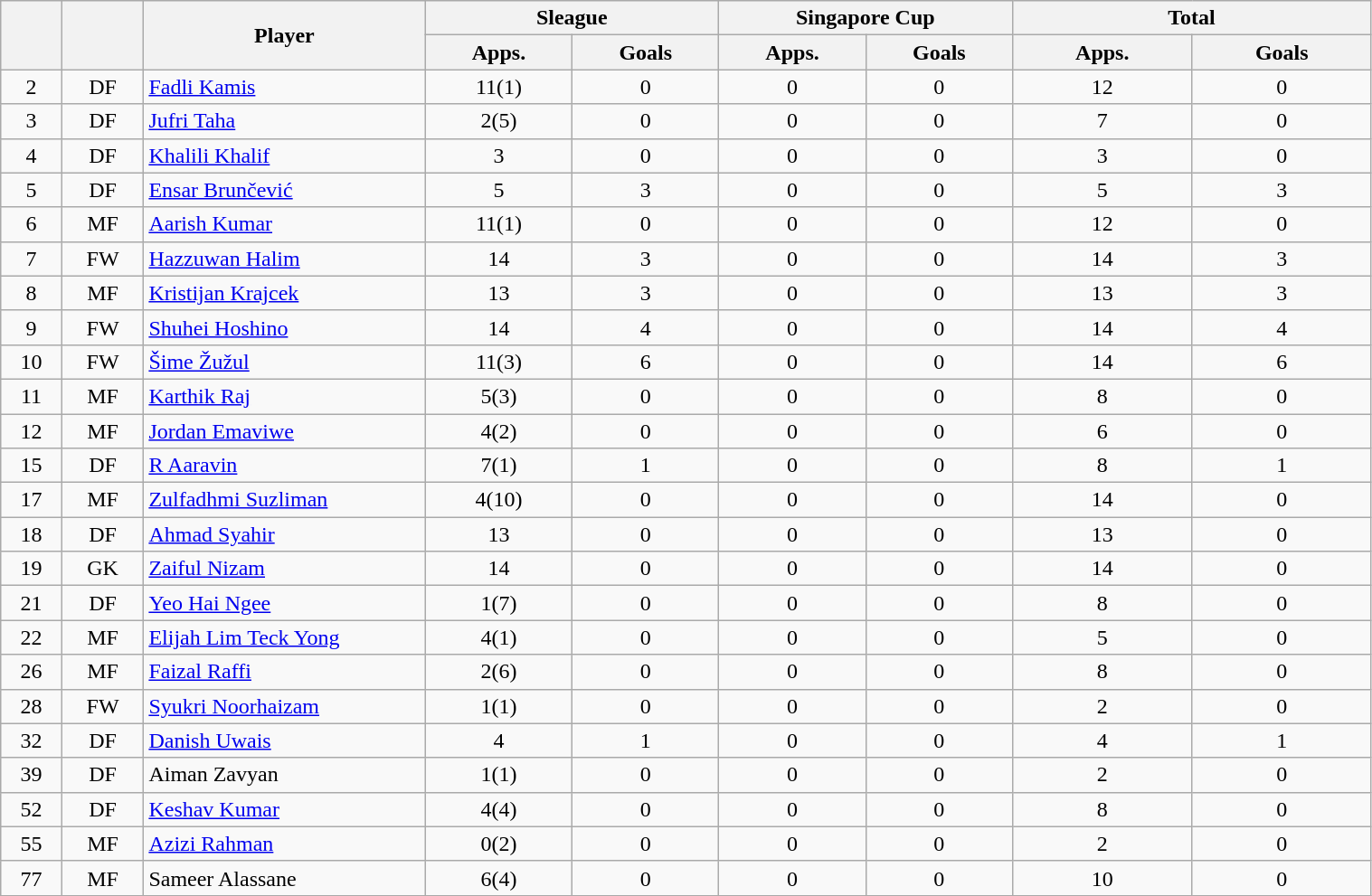<table class="wikitable" style="text-align:center; font-size:100%; width:80%;">
<tr>
<th rowspan=2></th>
<th rowspan=2></th>
<th rowspan=2 width="200">Player</th>
<th colspan=2 width="105">Sleague</th>
<th colspan=2 width="105">Singapore Cup</th>
<th colspan=2 width="130">Total</th>
</tr>
<tr>
<th>Apps.</th>
<th>Goals</th>
<th>Apps.</th>
<th>Goals</th>
<th>Apps.</th>
<th>Goals</th>
</tr>
<tr>
<td>2</td>
<td>DF</td>
<td align="left"> <a href='#'>Fadli Kamis</a></td>
<td>11(1)</td>
<td>0</td>
<td>0</td>
<td>0</td>
<td>12</td>
<td>0</td>
</tr>
<tr>
<td>3</td>
<td>DF</td>
<td align="left"> <a href='#'>Jufri Taha</a></td>
<td>2(5)</td>
<td>0</td>
<td>0</td>
<td>0</td>
<td>7</td>
<td>0</td>
</tr>
<tr>
<td>4</td>
<td>DF</td>
<td align="left"> <a href='#'>Khalili Khalif</a></td>
<td>3</td>
<td>0</td>
<td>0</td>
<td>0</td>
<td>3</td>
<td>0</td>
</tr>
<tr>
<td>5</td>
<td>DF</td>
<td align="left"> <a href='#'>Ensar Brunčević</a></td>
<td>5</td>
<td>3</td>
<td>0</td>
<td>0</td>
<td>5</td>
<td>3</td>
</tr>
<tr>
<td>6</td>
<td>MF</td>
<td align="left"> <a href='#'>Aarish Kumar</a></td>
<td>11(1)</td>
<td>0</td>
<td>0</td>
<td>0</td>
<td>12</td>
<td>0</td>
</tr>
<tr>
<td>7</td>
<td>FW</td>
<td align="left"> <a href='#'>Hazzuwan Halim</a></td>
<td>14</td>
<td>3</td>
<td>0</td>
<td>0</td>
<td>14</td>
<td>3</td>
</tr>
<tr>
<td>8</td>
<td>MF</td>
<td align="left"> <a href='#'>Kristijan Krajcek</a></td>
<td>13</td>
<td>3</td>
<td>0</td>
<td>0</td>
<td>13</td>
<td>3</td>
</tr>
<tr>
<td>9</td>
<td>FW</td>
<td align="left"> <a href='#'>Shuhei Hoshino</a></td>
<td>14</td>
<td>4</td>
<td>0</td>
<td>0</td>
<td>14</td>
<td>4</td>
</tr>
<tr>
<td>10</td>
<td>FW</td>
<td align="left"> <a href='#'>Šime Žužul</a></td>
<td>11(3)</td>
<td>6</td>
<td>0</td>
<td>0</td>
<td>14</td>
<td>6</td>
</tr>
<tr>
<td>11</td>
<td>MF</td>
<td align="left"> <a href='#'>Karthik Raj</a></td>
<td>5(3)</td>
<td>0</td>
<td>0</td>
<td>0</td>
<td>8</td>
<td>0</td>
</tr>
<tr>
<td>12</td>
<td>MF</td>
<td align="left"> <a href='#'>Jordan Emaviwe</a></td>
<td>4(2)</td>
<td>0</td>
<td>0</td>
<td>0</td>
<td>6</td>
<td>0</td>
</tr>
<tr>
<td>15</td>
<td>DF</td>
<td align="left"> <a href='#'>R Aaravin</a></td>
<td>7(1)</td>
<td>1</td>
<td>0</td>
<td>0</td>
<td>8</td>
<td>1</td>
</tr>
<tr>
<td>17</td>
<td>MF</td>
<td align="left"> <a href='#'>Zulfadhmi Suzliman</a></td>
<td>4(10)</td>
<td>0</td>
<td>0</td>
<td>0</td>
<td>14</td>
<td>0</td>
</tr>
<tr>
<td>18</td>
<td>DF</td>
<td align="left"> <a href='#'>Ahmad Syahir</a></td>
<td>13</td>
<td>0</td>
<td>0</td>
<td>0</td>
<td>13</td>
<td>0</td>
</tr>
<tr>
<td>19</td>
<td>GK</td>
<td align="left"> <a href='#'>Zaiful Nizam</a></td>
<td>14</td>
<td>0</td>
<td>0</td>
<td>0</td>
<td>14</td>
<td>0</td>
</tr>
<tr>
<td>21</td>
<td>DF</td>
<td align="left"> <a href='#'>Yeo Hai Ngee</a></td>
<td>1(7)</td>
<td>0</td>
<td>0</td>
<td>0</td>
<td>8</td>
<td>0</td>
</tr>
<tr>
<td>22</td>
<td>MF</td>
<td align="left"> <a href='#'>Elijah Lim Teck Yong</a></td>
<td>4(1)</td>
<td>0</td>
<td>0</td>
<td>0</td>
<td>5</td>
<td>0</td>
</tr>
<tr>
<td>26</td>
<td>MF</td>
<td align="left"> <a href='#'>Faizal Raffi</a></td>
<td>2(6)</td>
<td>0</td>
<td>0</td>
<td>0</td>
<td>8</td>
<td>0</td>
</tr>
<tr>
<td>28</td>
<td>FW</td>
<td align="left"> <a href='#'>Syukri Noorhaizam</a></td>
<td>1(1)</td>
<td>0</td>
<td>0</td>
<td>0</td>
<td>2</td>
<td>0</td>
</tr>
<tr>
<td>32</td>
<td>DF</td>
<td align="left"> <a href='#'>Danish Uwais</a></td>
<td>4</td>
<td>1</td>
<td>0</td>
<td>0</td>
<td>4</td>
<td>1</td>
</tr>
<tr>
<td>39</td>
<td>DF</td>
<td align="left"> Aiman Zavyan</td>
<td>1(1)</td>
<td>0</td>
<td>0</td>
<td>0</td>
<td>2</td>
<td>0</td>
</tr>
<tr>
<td>52</td>
<td>DF</td>
<td align="left"> <a href='#'>Keshav Kumar</a></td>
<td>4(4)</td>
<td>0</td>
<td>0</td>
<td>0</td>
<td>8</td>
<td>0</td>
</tr>
<tr>
<td>55</td>
<td>MF</td>
<td align="left"> <a href='#'>Azizi Rahman</a></td>
<td>0(2)</td>
<td>0</td>
<td>0</td>
<td>0</td>
<td>2</td>
<td>0</td>
</tr>
<tr>
<td>77</td>
<td>MF</td>
<td align="left"> Sameer Alassane</td>
<td>6(4)</td>
<td>0</td>
<td>0</td>
<td>0</td>
<td>10</td>
<td>0</td>
</tr>
<tr>
</tr>
</table>
